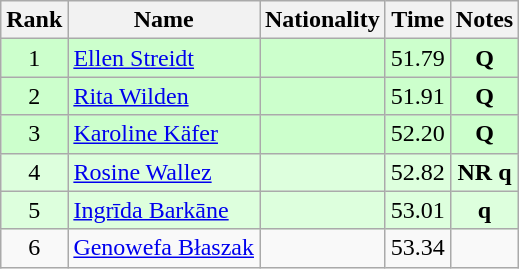<table class="wikitable sortable" style="text-align:center">
<tr>
<th>Rank</th>
<th>Name</th>
<th>Nationality</th>
<th>Time</th>
<th>Notes</th>
</tr>
<tr bgcolor=ccffcc>
<td>1</td>
<td align=left><a href='#'>Ellen Streidt</a></td>
<td align=left></td>
<td>51.79</td>
<td><strong>Q</strong></td>
</tr>
<tr bgcolor=ccffcc>
<td>2</td>
<td align=left><a href='#'>Rita Wilden</a></td>
<td align=left></td>
<td>51.91</td>
<td><strong>Q</strong></td>
</tr>
<tr bgcolor=ccffcc>
<td>3</td>
<td align=left><a href='#'>Karoline Käfer</a></td>
<td align=left></td>
<td>52.20</td>
<td><strong>Q</strong></td>
</tr>
<tr bgcolor=ddffdd>
<td>4</td>
<td align=left><a href='#'>Rosine Wallez</a></td>
<td align=left></td>
<td>52.82</td>
<td><strong>NR q</strong></td>
</tr>
<tr bgcolor=ddffdd>
<td>5</td>
<td align=left><a href='#'>Ingrīda Barkāne</a></td>
<td align=left></td>
<td>53.01</td>
<td><strong>q</strong></td>
</tr>
<tr>
<td>6</td>
<td align=left><a href='#'>Genowefa Błaszak</a></td>
<td align=left></td>
<td>53.34</td>
<td></td>
</tr>
</table>
